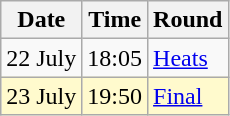<table class="wikitable">
<tr>
<th>Date</th>
<th>Time</th>
<th>Round</th>
</tr>
<tr>
<td>22 July</td>
<td>18:05</td>
<td><a href='#'>Heats</a></td>
</tr>
<tr style=background:lemonchiffon>
<td>23 July</td>
<td>19:50</td>
<td><a href='#'>Final</a></td>
</tr>
</table>
